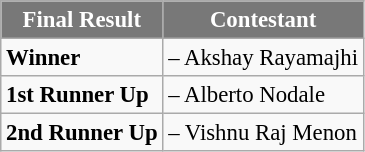<table class="wikitable"  style="font-size: 95%;">
<tr>
<th style="background-color:#787878;color:#FFFFFF;">Final Result</th>
<th style="background-color:#787878;color:#FFFFFF;">Contestant</th>
</tr>
<tr>
<td><strong>Winner</strong></td>
<td><strong></strong> – Akshay Rayamajhi</td>
</tr>
<tr>
<td><strong>1st Runner Up</strong></td>
<td><strong></strong> – Alberto Nodale</td>
</tr>
<tr>
<td><strong>2nd Runner Up</strong></td>
<td><strong></strong> – Vishnu Raj Menon</td>
</tr>
</table>
